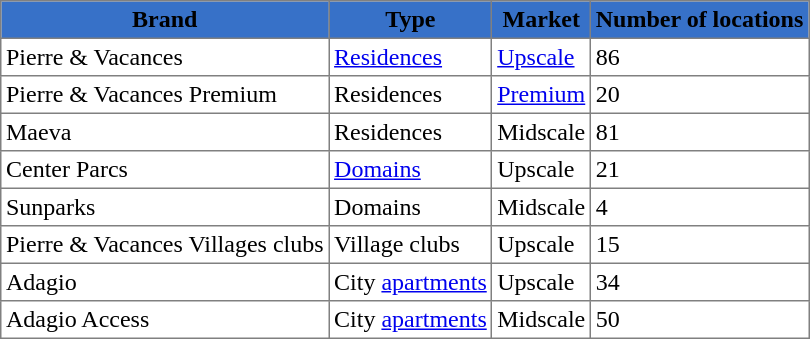<table class="toccolours sortable" border="1" cellpadding="3" style="border-collapse:collapse;">
<tr style="background:#3771c8;">
<th>Brand</th>
<th>Type</th>
<th>Market</th>
<th>Number of locations</th>
</tr>
<tr>
<td>Pierre & Vacances</td>
<td><a href='#'>Residences</a></td>
<td><a href='#'>Upscale</a></td>
<td>86</td>
</tr>
<tr>
<td>Pierre & Vacances Premium</td>
<td>Residences</td>
<td><a href='#'>Premium</a></td>
<td>20</td>
</tr>
<tr>
<td>Maeva</td>
<td>Residences</td>
<td>Midscale</td>
<td>81</td>
</tr>
<tr>
<td>Center Parcs</td>
<td><a href='#'>Domains</a></td>
<td>Upscale</td>
<td>21</td>
</tr>
<tr>
<td>Sunparks</td>
<td>Domains</td>
<td>Midscale</td>
<td>4</td>
</tr>
<tr>
<td>Pierre & Vacances Villages clubs</td>
<td>Village clubs</td>
<td>Upscale</td>
<td>15</td>
</tr>
<tr>
<td>Adagio</td>
<td>City <a href='#'>apartments</a></td>
<td>Upscale</td>
<td>34</td>
</tr>
<tr>
<td>Adagio Access</td>
<td>City <a href='#'>apartments</a></td>
<td>Midscale</td>
<td>50</td>
</tr>
</table>
